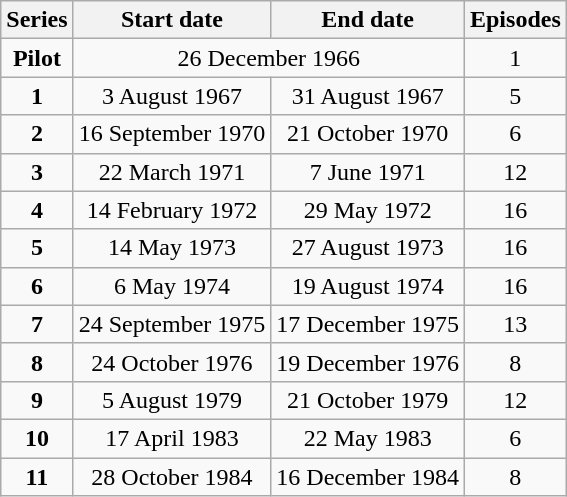<table class="wikitable" style="text-align:center;">
<tr>
<th>Series</th>
<th>Start date</th>
<th>End date</th>
<th>Episodes</th>
</tr>
<tr>
<td><strong>Pilot</strong></td>
<td colspan="2">26 December 1966</td>
<td>1</td>
</tr>
<tr>
<td><strong>1</strong></td>
<td>3 August 1967</td>
<td>31 August 1967</td>
<td>5</td>
</tr>
<tr>
<td><strong>2</strong></td>
<td>16 September 1970</td>
<td>21 October 1970</td>
<td>6</td>
</tr>
<tr>
<td><strong>3</strong></td>
<td>22 March 1971</td>
<td>7 June 1971</td>
<td>12</td>
</tr>
<tr>
<td><strong>4</strong></td>
<td>14 February 1972</td>
<td>29 May 1972</td>
<td>16</td>
</tr>
<tr>
<td><strong>5</strong></td>
<td>14 May 1973</td>
<td>27 August 1973</td>
<td>16</td>
</tr>
<tr>
<td><strong>6</strong></td>
<td>6 May 1974</td>
<td>19 August 1974</td>
<td>16</td>
</tr>
<tr>
<td><strong>7</strong></td>
<td>24 September 1975</td>
<td>17 December 1975</td>
<td>13</td>
</tr>
<tr>
<td><strong>8</strong></td>
<td>24 October 1976</td>
<td>19 December 1976</td>
<td>8</td>
</tr>
<tr>
<td><strong>9</strong></td>
<td>5 August 1979</td>
<td>21 October 1979</td>
<td>12</td>
</tr>
<tr>
<td><strong>10</strong></td>
<td>17 April 1983</td>
<td>22 May 1983</td>
<td>6</td>
</tr>
<tr>
<td><strong>11</strong></td>
<td>28 October 1984</td>
<td>16 December 1984</td>
<td>8</td>
</tr>
</table>
